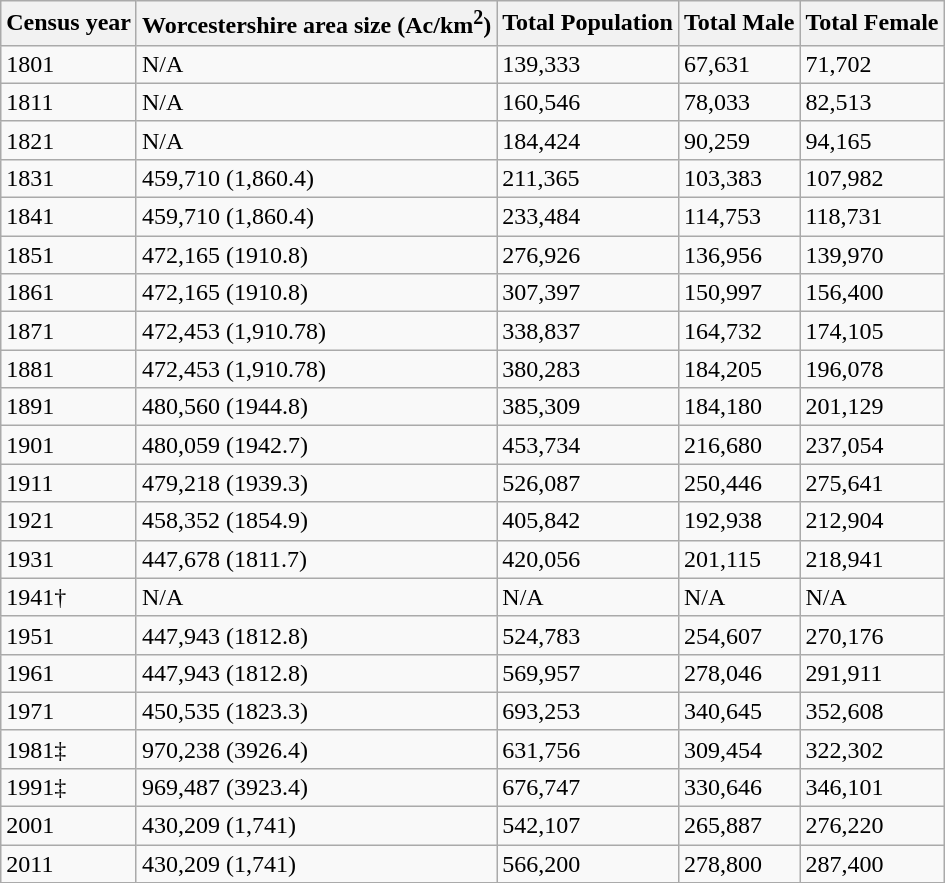<table class="wikitable">
<tr>
<th>Census year</th>
<th>Worcestershire area size (Ac/km<sup>2</sup>)</th>
<th>Total Population</th>
<th>Total Male</th>
<th>Total Female</th>
</tr>
<tr>
<td>1801</td>
<td>N/A</td>
<td>139,333</td>
<td>67,631</td>
<td>71,702</td>
</tr>
<tr>
<td>1811</td>
<td>N/A</td>
<td>160,546</td>
<td>78,033</td>
<td>82,513</td>
</tr>
<tr>
<td>1821</td>
<td>N/A</td>
<td>184,424</td>
<td>90,259</td>
<td>94,165</td>
</tr>
<tr>
<td>1831</td>
<td>459,710 (1,860.4)</td>
<td>211,365</td>
<td>103,383</td>
<td>107,982</td>
</tr>
<tr>
<td>1841</td>
<td>459,710 (1,860.4)</td>
<td>233,484</td>
<td>114,753</td>
<td>118,731</td>
</tr>
<tr>
<td>1851</td>
<td>472,165 (1910.8)</td>
<td>276,926</td>
<td>136,956</td>
<td>139,970</td>
</tr>
<tr>
<td>1861</td>
<td>472,165 (1910.8)</td>
<td>307,397</td>
<td>150,997</td>
<td>156,400</td>
</tr>
<tr>
<td>1871</td>
<td>472,453 (1,910.78)</td>
<td>338,837</td>
<td>164,732</td>
<td>174,105</td>
</tr>
<tr>
<td>1881</td>
<td>472,453 (1,910.78)</td>
<td>380,283</td>
<td>184,205</td>
<td>196,078</td>
</tr>
<tr>
<td>1891</td>
<td>480,560 (1944.8)</td>
<td>385,309</td>
<td>184,180</td>
<td>201,129</td>
</tr>
<tr>
<td>1901</td>
<td>480,059 (1942.7)</td>
<td>453,734</td>
<td>216,680</td>
<td>237,054</td>
</tr>
<tr>
<td>1911</td>
<td>479,218 (1939.3)</td>
<td>526,087</td>
<td>250,446</td>
<td>275,641</td>
</tr>
<tr>
<td>1921</td>
<td>458,352 (1854.9)</td>
<td>405,842</td>
<td>192,938</td>
<td>212,904</td>
</tr>
<tr>
<td>1931</td>
<td>447,678 (1811.7)</td>
<td>420,056</td>
<td>201,115</td>
<td>218,941</td>
</tr>
<tr>
<td>1941†</td>
<td>N/A</td>
<td>N/A</td>
<td>N/A</td>
<td>N/A</td>
</tr>
<tr>
<td>1951</td>
<td>447,943 (1812.8)</td>
<td>524,783</td>
<td>254,607</td>
<td>270,176</td>
</tr>
<tr>
<td>1961</td>
<td>447,943 (1812.8)</td>
<td>569,957</td>
<td>278,046</td>
<td>291,911</td>
</tr>
<tr>
<td>1971</td>
<td>450,535 (1823.3)</td>
<td>693,253</td>
<td>340,645</td>
<td>352,608</td>
</tr>
<tr>
<td>1981‡</td>
<td>970,238 (3926.4)</td>
<td>631,756</td>
<td>309,454</td>
<td>322,302</td>
</tr>
<tr>
<td>1991‡</td>
<td>969,487 (3923.4)</td>
<td>676,747</td>
<td>330,646</td>
<td>346,101</td>
</tr>
<tr>
<td>2001</td>
<td>430,209 (1,741)</td>
<td>542,107</td>
<td>265,887</td>
<td>276,220</td>
</tr>
<tr>
<td>2011</td>
<td>430,209 (1,741)</td>
<td>566,200</td>
<td>278,800</td>
<td>287,400</td>
</tr>
<tr>
</tr>
</table>
